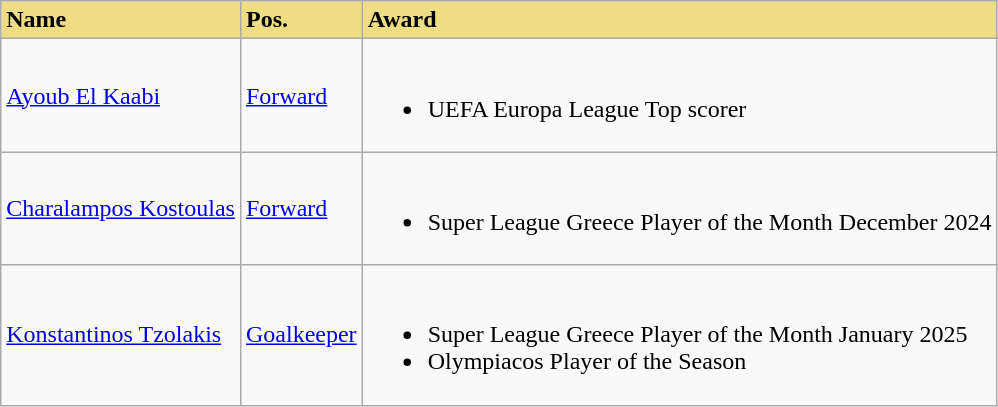<table class="wikitable">
<tr>
<td style="background-color: #eedd82"><strong>Name</strong></td>
<td style="background-color: #eedd82"><strong>Pos.</strong></td>
<td style="background-color: #eedd82"><strong>Award</strong></td>
</tr>
<tr>
<td> <a href='#'>Ayoub El Kaabi</a></td>
<td><a href='#'>Forward</a></td>
<td><br><ul><li>UEFA Europa League Top scorer</li></ul></td>
</tr>
<tr>
<td> <a href='#'>Charalampos Kostoulas</a></td>
<td><a href='#'>Forward</a></td>
<td><br><ul><li>Super League Greece Player of the Month December 2024</li></ul></td>
</tr>
<tr>
<td> <a href='#'>Konstantinos Tzolakis</a></td>
<td><a href='#'>Goalkeeper</a></td>
<td><br><ul><li>Super League Greece Player of the Month January 2025</li><li>Olympiacos Player of the Season</li></ul></td>
</tr>
</table>
